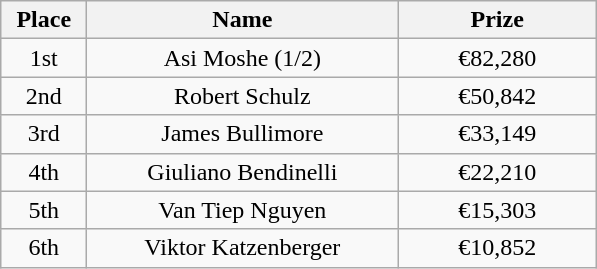<table class="wikitable">
<tr>
<th width="50">Place</th>
<th width="200">Name</th>
<th width="125">Prize</th>
</tr>
<tr>
<td align="center">1st</td>
<td align="center">Asi Moshe (1/2)</td>
<td align="center">€82,280</td>
</tr>
<tr>
<td align="center">2nd</td>
<td align="center">Robert Schulz</td>
<td align="center">€50,842</td>
</tr>
<tr>
<td align="center">3rd</td>
<td align="center">James Bullimore</td>
<td align="center">€33,149</td>
</tr>
<tr>
<td align="center">4th</td>
<td align="center">Giuliano Bendinelli</td>
<td align="center">€22,210</td>
</tr>
<tr>
<td align="center">5th</td>
<td align="center">Van Tiep Nguyen</td>
<td align="center">€15,303</td>
</tr>
<tr>
<td align="center">6th</td>
<td align="center">Viktor Katzenberger</td>
<td align="center">€10,852</td>
</tr>
</table>
